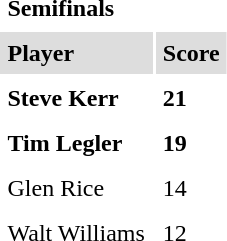<table cellpadding=5>
<tr>
<td><strong>Semifinals</strong></td>
</tr>
<tr style="background: #dddddd">
<td><strong>Player</strong></td>
<td><strong>Score</strong></td>
</tr>
<tr>
<td><strong>Steve Kerr</strong></td>
<td><strong>21</strong></td>
</tr>
<tr>
<td><strong>Tim Legler</strong></td>
<td><strong>19</strong></td>
</tr>
<tr>
<td>Glen Rice</td>
<td>14</td>
</tr>
<tr>
<td>Walt Williams</td>
<td>12</td>
</tr>
<tr>
</tr>
</table>
